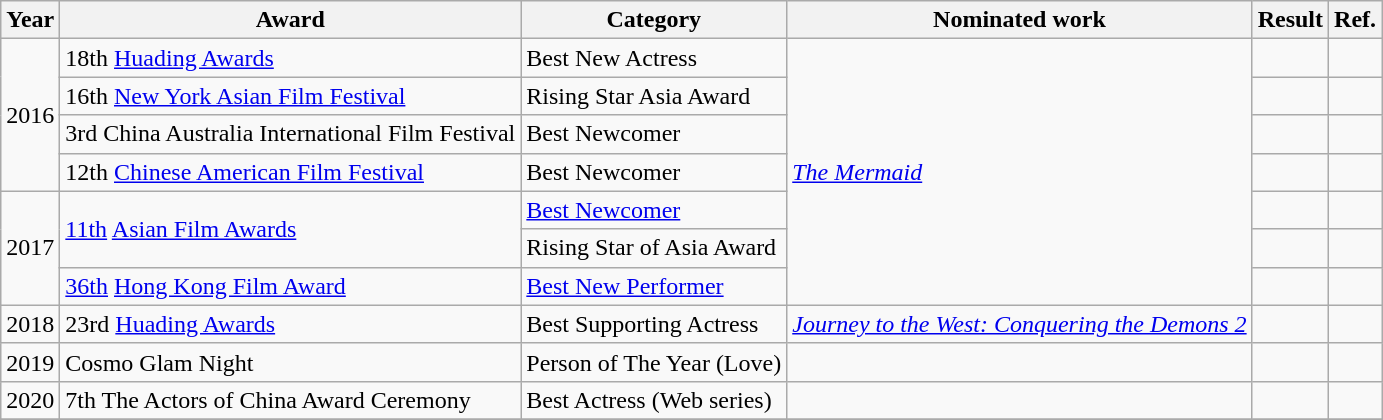<table class="wikitable">
<tr>
<th>Year</th>
<th>Award</th>
<th>Category</th>
<th>Nominated work</th>
<th>Result</th>
<th>Ref.</th>
</tr>
<tr>
<td rowspan=4>2016</td>
<td>18th <a href='#'>Huading Awards</a></td>
<td>Best New Actress</td>
<td rowspan=7><em><a href='#'>The Mermaid</a></em></td>
<td></td>
<td></td>
</tr>
<tr>
<td>16th <a href='#'>New York Asian Film Festival</a></td>
<td>Rising Star Asia Award</td>
<td></td>
<td></td>
</tr>
<tr>
<td>3rd China Australia International Film Festival</td>
<td>Best Newcomer</td>
<td></td>
<td></td>
</tr>
<tr>
<td>12th <a href='#'>Chinese American Film Festival</a></td>
<td>Best Newcomer</td>
<td></td>
<td></td>
</tr>
<tr>
<td rowspan=3>2017</td>
<td rowspan=2><a href='#'>11th</a> <a href='#'>Asian Film Awards</a></td>
<td><a href='#'>Best Newcomer</a></td>
<td></td>
<td></td>
</tr>
<tr>
<td>Rising Star of Asia Award</td>
<td></td>
<td></td>
</tr>
<tr>
<td><a href='#'>36th</a> <a href='#'>Hong Kong Film Award</a></td>
<td><a href='#'>Best New Performer</a></td>
<td></td>
<td></td>
</tr>
<tr>
<td>2018</td>
<td>23rd <a href='#'>Huading Awards</a></td>
<td>Best Supporting Actress</td>
<td><em><a href='#'>Journey to the West: Conquering the Demons 2</a></em></td>
<td></td>
<td></td>
</tr>
<tr>
<td>2019</td>
<td>Cosmo Glam Night</td>
<td>Person of The Year (Love)</td>
<td></td>
<td></td>
<td></td>
</tr>
<tr>
<td>2020</td>
<td>7th The Actors of China Award Ceremony</td>
<td>Best Actress (Web series)</td>
<td></td>
<td></td>
<td></td>
</tr>
<tr>
</tr>
</table>
